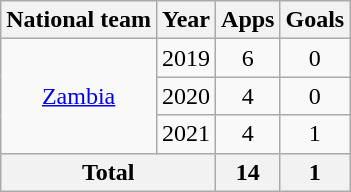<table class="wikitable" style="text-align:center">
<tr>
<th>National team</th>
<th>Year</th>
<th>Apps</th>
<th>Goals</th>
</tr>
<tr>
<td rowspan="3"><a href='#'>Zambia</a></td>
<td>2019</td>
<td>6</td>
<td>0</td>
</tr>
<tr>
<td>2020</td>
<td>4</td>
<td>0</td>
</tr>
<tr>
<td>2021</td>
<td>4</td>
<td>1</td>
</tr>
<tr>
<th colspan=2>Total</th>
<th>14</th>
<th>1</th>
</tr>
</table>
